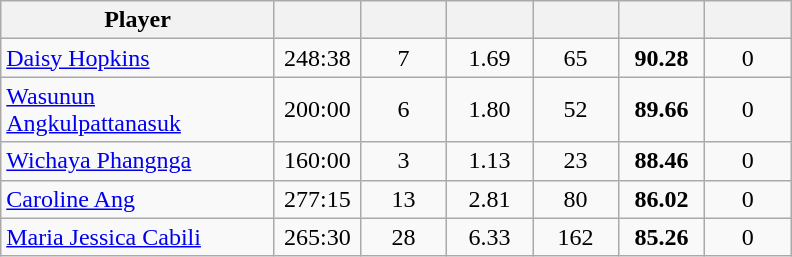<table class="wikitable sortable" style="text-align:center;">
<tr>
<th style="width:175px;">Player</th>
<th style="width:50px;"></th>
<th style="width:50px;"></th>
<th style="width:50px;"></th>
<th style="width:50px;"></th>
<th style="width:50px;"></th>
<th style="width:50px;"></th>
</tr>
<tr>
<td style="text-align:left;"> <a href='#'>Daisy Hopkins</a></td>
<td>248:38</td>
<td>7</td>
<td>1.69</td>
<td>65</td>
<td><strong>90.28</strong></td>
<td>0</td>
</tr>
<tr>
<td style="text-align:left;"> <a href='#'>Wasunun Angkulpattanasuk</a></td>
<td>200:00</td>
<td>6</td>
<td>1.80</td>
<td>52</td>
<td><strong>89.66</strong></td>
<td>0</td>
</tr>
<tr>
<td style="text-align:left;"> <a href='#'>Wichaya Phangnga</a></td>
<td>160:00</td>
<td>3</td>
<td>1.13</td>
<td>23</td>
<td><strong>88.46</strong></td>
<td>0</td>
</tr>
<tr>
<td style="text-align:left;"> <a href='#'>Caroline Ang</a></td>
<td>277:15</td>
<td>13</td>
<td>2.81</td>
<td>80</td>
<td><strong>86.02</strong></td>
<td>0</td>
</tr>
<tr>
<td style="text-align:left;"> <a href='#'>Maria Jessica Cabili</a></td>
<td>265:30</td>
<td>28</td>
<td>6.33</td>
<td>162</td>
<td><strong>85.26</strong></td>
<td>0</td>
</tr>
</table>
